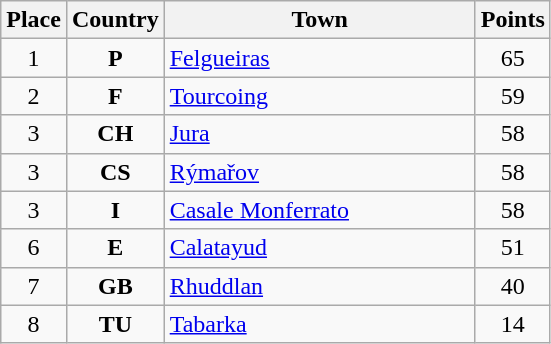<table class="wikitable" style="text-align;">
<tr>
<th width="25">Place</th>
<th width="25">Country</th>
<th width="200">Town</th>
<th width="25">Points</th>
</tr>
<tr>
<td align="center">1</td>
<td align="center"><strong>P</strong></td>
<td align="left"><a href='#'>Felgueiras</a></td>
<td align="center">65</td>
</tr>
<tr>
<td align="center">2</td>
<td align="center"><strong>F</strong></td>
<td align="left"><a href='#'>Tourcoing</a></td>
<td align="center">59</td>
</tr>
<tr>
<td align="center">3</td>
<td align="center"><strong>CH</strong></td>
<td align="left"><a href='#'>Jura</a></td>
<td align="center">58</td>
</tr>
<tr>
<td align="center">3</td>
<td align="center"><strong>CS</strong></td>
<td align="left"><a href='#'>Rýmařov</a></td>
<td align="center">58</td>
</tr>
<tr>
<td align="center">3</td>
<td align="center"><strong>I</strong></td>
<td align="left"><a href='#'>Casale Monferrato</a></td>
<td align="center">58</td>
</tr>
<tr>
<td align="center">6</td>
<td align="center"><strong>E</strong></td>
<td align="left"><a href='#'>Calatayud</a></td>
<td align="center">51</td>
</tr>
<tr>
<td align="center">7</td>
<td align="center"><strong>GB</strong></td>
<td align="left"><a href='#'>Rhuddlan</a></td>
<td align="center">40</td>
</tr>
<tr>
<td align="center">8</td>
<td align="center"><strong>TU</strong></td>
<td align="left"><a href='#'>Tabarka</a></td>
<td align="center">14</td>
</tr>
</table>
